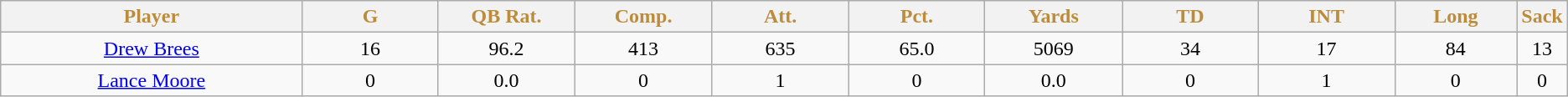<table class="wikitable">
<tr style="background:#FFFFFF; color:#BB8C3C">
<th bgcolor="#DDDDFF" width="20%">Player</th>
<th bgcolor="#DDDDFF" width="9%">G</th>
<th bgcolor="#DDDDFF" width="9%">QB Rat.</th>
<th bgcolor="#DDDDFF" width="9%">Comp.</th>
<th bgcolor="#DDDDFF" width="9%">Att.</th>
<th bgcolor="#DDDDFF" width="9%">Pct.</th>
<th bgcolor="#DDDDFF" width="9%">Yards</th>
<th bgcolor="#DDDDFF" width="9%">TD</th>
<th bgcolor="#DDDDFF" width="9%">INT</th>
<th bgcolor="#DDDDFF" width="9%">Long</th>
<th bgcolor="#DDDDFF" width="9%">Sack</th>
</tr>
<tr align="center">
<td><a href='#'>Drew Brees</a></td>
<td>16</td>
<td>96.2</td>
<td>413</td>
<td>635</td>
<td>65.0</td>
<td>5069</td>
<td>34</td>
<td>17</td>
<td>84</td>
<td>13</td>
</tr>
<tr align="center">
<td><a href='#'>Lance Moore</a></td>
<td>0</td>
<td>0.0</td>
<td>0</td>
<td>1</td>
<td>0</td>
<td>0.0</td>
<td>0</td>
<td>1</td>
<td>0</td>
<td>0</td>
</tr>
</table>
